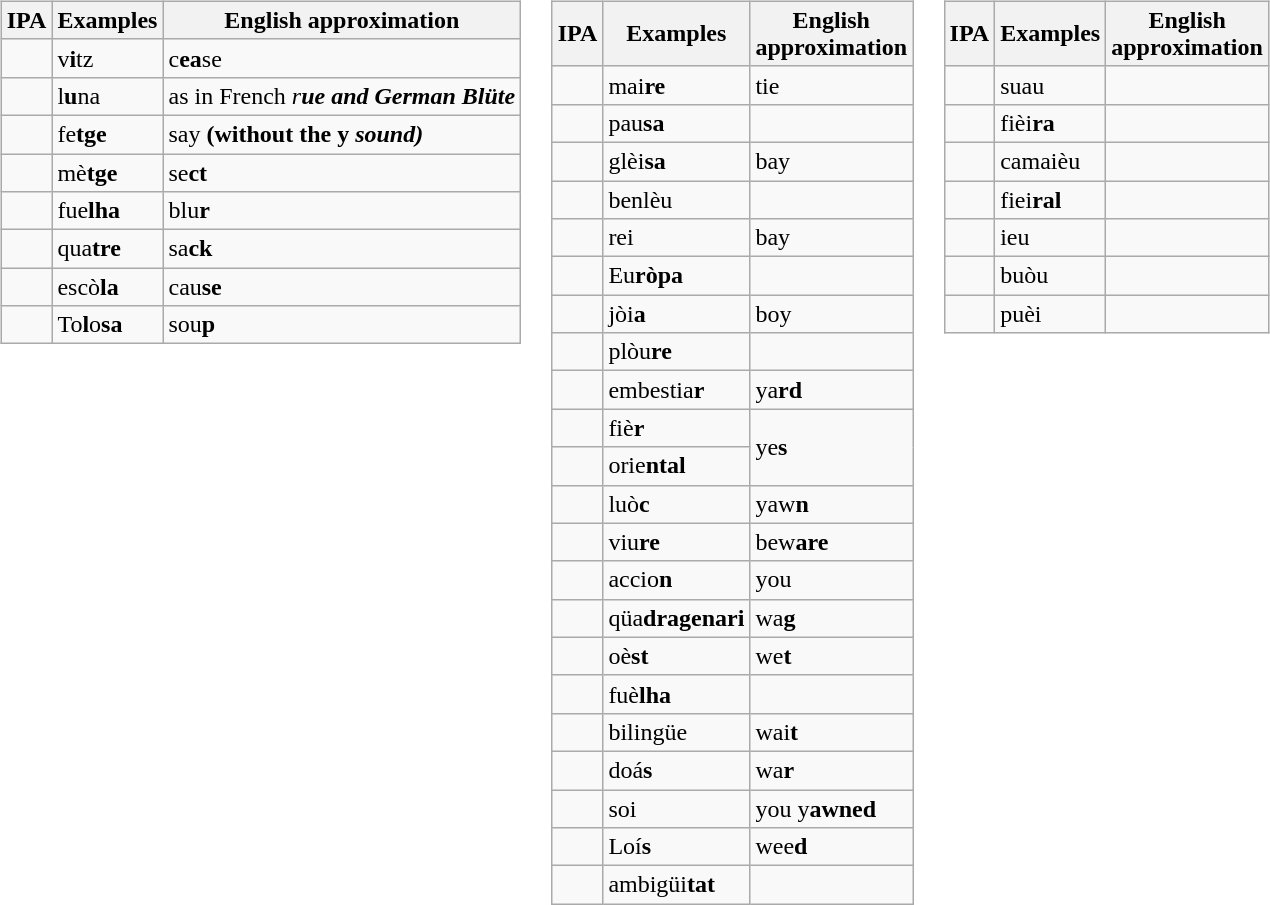<table style="">
<tr ---->
<td style="vertical-align: top;"><br><table class="wikitable">
<tr>
<th>IPA</th>
<th>Examples</th>
<th>English approximation</th>
</tr>
<tr>
<td style="text-align: center;"><big></big></td>
<td>v<strong>i</strong>tz</td>
<td>c<strong>ea</strong>se</td>
</tr>
<tr>
<td style="text-align: center;"><big></big></td>
<td>l<strong>u</strong>na</td>
<td>as in French <em>r<strong>ue<strong><em> and German </em>Bl</strong>ü<strong>te<em></td>
</tr>
<tr>
<td style="text-align: center;"><big></big></td>
<td>f</strong>e<strong>tge</td>
<td>s</strong>ay<strong> (without the </em>y<em> sound)</td>
</tr>
<tr>
<td style="text-align: center;"><big></big></td>
<td>m</strong>è<strong>tge</td>
<td>s</strong>e<strong>ct</td>
</tr>
<tr>
<td style="text-align: center;"><big></big></td>
<td>f</strong>ue<strong>lha</td>
<td>bl</strong>u<strong>r</td>
</tr>
<tr>
<td style="text-align: center;"><big></big></td>
<td>qu</strong>a<strong>tre</td>
<td>s</strong>a<strong>ck</td>
</tr>
<tr>
<td style="text-align: center;"><big></big></td>
<td>esc</strong>ò<strong>la</td>
<td>c</strong>au<strong>se</td>
</tr>
<tr>
<td style="text-align: center;"><big></big></td>
<td>T</strong>o<strong>l</strong>o<strong>sa</td>
<td>s</strong>ou<strong>p</td>
</tr>
</table>
</td>
<td style="vertical-align: top;"><br><table class="wikitable">
<tr>
<th>IPA</th>
<th>Examples</th>
<th>English<br>approximation</th>
</tr>
<tr>
<td style="text-align: center;"><big></big></td>
<td>m</strong>ai<strong>re</td>
<td>t</strong>ie<strong></td>
</tr>
<tr>
<td style="text-align: center;"><big></big></td>
<td>p</strong>au<strong>sa</td>
<td></td>
</tr>
<tr>
<td style="text-align: center;"><big></big></td>
<td>gl</strong>èi<strong>sa</td>
<td>b</strong>ay<strong></td>
</tr>
<tr>
<td style="text-align: center;"><big></big></td>
<td>benl</strong>èu<strong></td>
<td></td>
</tr>
<tr>
<td style="text-align: center;"><big></big></td>
<td>r</strong>ei<strong></td>
<td>b</strong>ay<strong></td>
</tr>
<tr>
<td style="text-align: center;"><big></big></td>
<td></strong>Eu<strong>ròpa</td>
</tr>
<tr>
<td style="text-align: center;"><big></big></td>
<td>j</strong>òi<strong>a</td>
<td>b</strong>oy<strong></td>
</tr>
<tr>
<td style="text-align: center;"><big></big></td>
<td>pl</strong>òu<strong>re</td>
<td></td>
</tr>
<tr>
<td style="text-align: center;"><big></big></td>
<td>embest</strong>ia<strong>r</td>
<td></strong>ya<strong>rd</td>
</tr>
<tr>
<td style="text-align: center;"><big></big></td>
<td>f</strong>iè<strong>r</td>
<td rowspan="2"></strong>ye<strong>s</td>
</tr>
<tr>
<td style="text-align: center;"><big></big></td>
<td>or</strong>ie<strong>ntal</td>
</tr>
<tr>
<td style="text-align: center;"><big></big></td>
<td>l</strong>uò<strong>c</td>
<td></strong>yaw<strong>n</td>
</tr>
<tr>
<td style="text-align: center;"><big></big></td>
<td>v</strong>iu<strong>re</td>
<td>b</strong>ew<strong>are</td>
</tr>
<tr>
<td style="text-align: center;"><big></big></td>
<td>acc</strong>io<strong>n</td>
<td></strong>you<strong></td>
</tr>
<tr>
<td style="text-align: center;"><big></big></td>
<td>q</strong>üa<strong>dragenari</td>
<td></strong>wa<strong>g</td>
</tr>
<tr>
<td style="text-align: center;"><big></big></td>
<td></strong>oè<strong>st</td>
<td></strong>we<strong>t</td>
</tr>
<tr>
<td style="text-align: center;"><big></big></td>
<td>f</strong>uè<strong>lha</td>
</tr>
<tr>
<td style="text-align: center;"><big></big></td>
<td>biling</strong>üe<strong></td>
<td></strong>wai<strong>t</td>
</tr>
<tr>
<td style="text-align: center;"><big></big></td>
<td>d</strong>oá<strong>s</td>
<td></strong>wa<strong>r</td>
</tr>
<tr>
<td style="text-align: center;"><big></big></td>
<td>s</strong>oi<strong></td>
<td>y</strong>ou y<strong>awned</td>
</tr>
<tr>
<td style="text-align: center;"><big></big></td>
<td>L</strong>oí<strong>s</td>
<td></strong>wee<strong>d</td>
</tr>
<tr>
<td style="text-align: center;"><big></big></td>
<td>ambig</strong>üi<strong>tat</td>
</tr>
</table>
</td>
<td style="vertical-align: top;"><br><table class="wikitable">
<tr>
<th>IPA</th>
<th>Examples</th>
<th>English<br>approximation</th>
</tr>
<tr>
<td style="text-align: center;"><big></big></td>
<td>s</strong>uau<strong></td>
<td></td>
</tr>
<tr>
<td style="text-align: center;"><big></big></td>
<td>f</strong>ièi<strong>ra</td>
<td></td>
</tr>
<tr>
<td style="text-align: center;"><big></big></td>
<td>cama</strong>ièu<strong></td>
<td></td>
</tr>
<tr>
<td style="text-align: center;"><big></big></td>
<td>f</strong>iei<strong>ral</td>
<td></td>
</tr>
<tr>
<td style="text-align: center;"><big></big></td>
<td></strong>ieu<strong></td>
<td></td>
</tr>
<tr>
<td style="text-align: center;"><big></big></td>
<td>b</strong>uòu<strong></td>
<td></td>
</tr>
<tr>
<td style="text-align: center;"><big></big></td>
<td>p</strong>uèi<strong></td>
<td></td>
</tr>
</table>
</td>
</tr>
</table>
